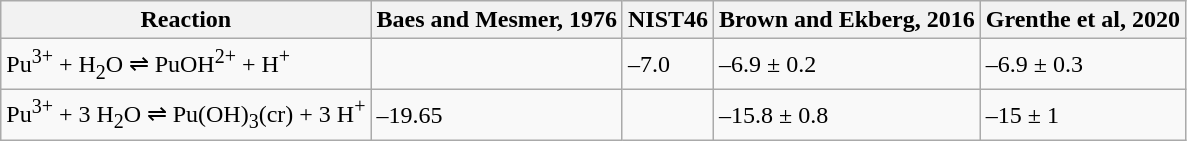<table class="wikitable">
<tr>
<th>Reaction</th>
<th>Baes and Mesmer, 1976</th>
<th>NIST46</th>
<th>Brown and Ekberg, 2016</th>
<th>Grenthe et al, 2020</th>
</tr>
<tr>
<td>Pu<sup>3+</sup> + H<sub>2</sub>O ⇌ PuOH<sup>2+</sup> + H<sup>+</sup></td>
<td></td>
<td>–7.0</td>
<td>–6.9 ± 0.2</td>
<td>–6.9 ± 0.3</td>
</tr>
<tr>
<td>Pu<sup>3+</sup> + 3 H<sub>2</sub>O ⇌ Pu(OH)<sub>3</sub>(cr) + 3 H<sup>+</sup></td>
<td>–19.65</td>
<td></td>
<td>–15.8 ± 0.8</td>
<td>–15 ± 1</td>
</tr>
</table>
